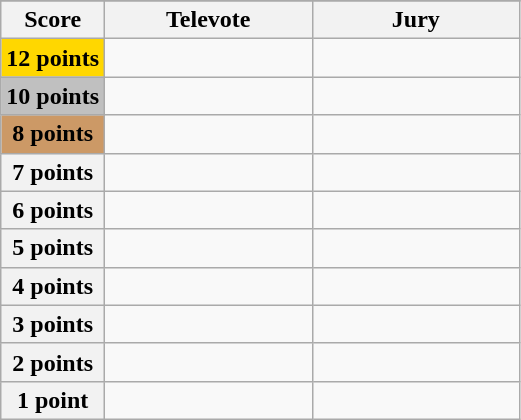<table class="wikitable">
<tr>
</tr>
<tr>
<th scope="col" width="20%">Score</th>
<th scope="col" width="40%">Televote</th>
<th scope="col" width="40%">Jury</th>
</tr>
<tr>
<th scope="row" style="background:gold">12 points</th>
<td></td>
<td></td>
</tr>
<tr>
<th scope="row" style="background:silver">10 points</th>
<td></td>
<td></td>
</tr>
<tr>
<th scope="row" style="background:#CC9966">8 points</th>
<td></td>
<td></td>
</tr>
<tr>
<th scope="row">7 points</th>
<td></td>
<td></td>
</tr>
<tr>
<th scope="row">6 points</th>
<td></td>
<td></td>
</tr>
<tr>
<th scope="row">5 points</th>
<td></td>
<td></td>
</tr>
<tr>
<th scope="row">4 points</th>
<td></td>
<td></td>
</tr>
<tr>
<th scope="row">3 points</th>
<td></td>
<td></td>
</tr>
<tr>
<th scope="row">2 points</th>
<td></td>
<td></td>
</tr>
<tr>
<th scope="row">1 point</th>
<td></td>
<td></td>
</tr>
</table>
